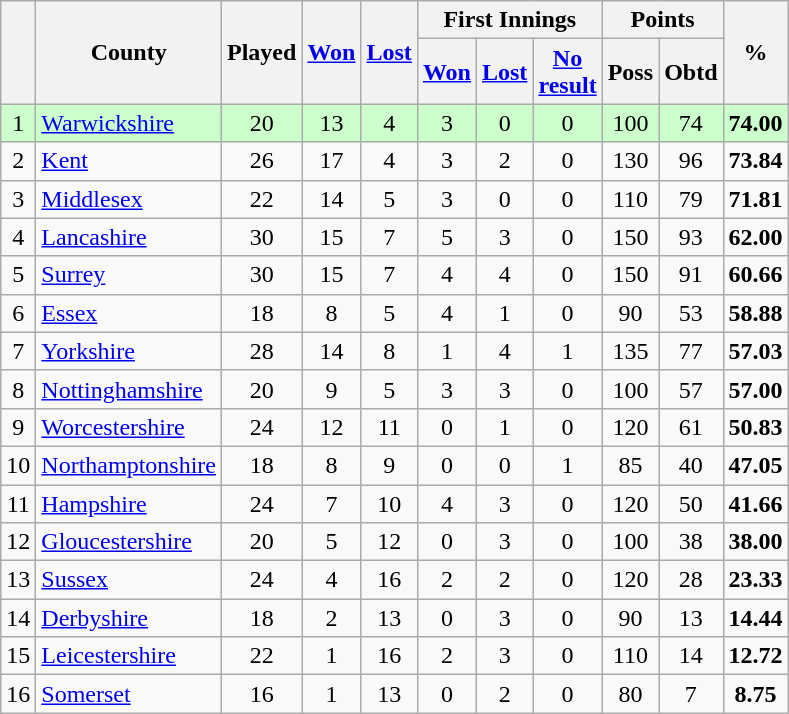<table class="wikitable sortable" style="text-align:center;">
<tr>
<th rowspan="2"></th>
<th rowspan="2">County</th>
<th rowspan="2">Played</th>
<th rowspan="2"><a href='#'>Won</a></th>
<th rowspan="2"><a href='#'>Lost</a></th>
<th colspan="3">First Innings</th>
<th colspan="2">Points</th>
<th rowspan="2">%</th>
</tr>
<tr>
<th><a href='#'>Won</a></th>
<th><a href='#'>Lost</a></th>
<th><a href='#'>No<br>result</a></th>
<th>Poss</th>
<th>Obtd</th>
</tr>
<tr style="background:#ccffcc;">
<td>1</td>
<td style="text-align:left;"><a href='#'>Warwickshire</a></td>
<td>20</td>
<td>13</td>
<td>4</td>
<td>3</td>
<td>0</td>
<td>0</td>
<td>100</td>
<td>74</td>
<td><strong>74.00</strong></td>
</tr>
<tr>
<td>2</td>
<td style="text-align:left;"><a href='#'>Kent</a></td>
<td>26</td>
<td>17</td>
<td>4</td>
<td>3</td>
<td>2</td>
<td>0</td>
<td>130</td>
<td>96</td>
<td><strong>73.84</strong></td>
</tr>
<tr>
<td>3</td>
<td style="text-align:left;"><a href='#'>Middlesex</a></td>
<td>22</td>
<td>14</td>
<td>5</td>
<td>3</td>
<td>0</td>
<td>0</td>
<td>110</td>
<td>79</td>
<td><strong>71.81</strong></td>
</tr>
<tr>
<td>4</td>
<td style="text-align:left;"><a href='#'>Lancashire</a></td>
<td>30</td>
<td>15</td>
<td>7</td>
<td>5</td>
<td>3</td>
<td>0</td>
<td>150</td>
<td>93</td>
<td><strong>62.00</strong></td>
</tr>
<tr>
<td>5</td>
<td style="text-align:left;"><a href='#'>Surrey</a></td>
<td>30</td>
<td>15</td>
<td>7</td>
<td>4</td>
<td>4</td>
<td>0</td>
<td>150</td>
<td>91</td>
<td><strong>60.66</strong></td>
</tr>
<tr>
<td>6</td>
<td style="text-align:left;"><a href='#'>Essex</a></td>
<td>18</td>
<td>8</td>
<td>5</td>
<td>4</td>
<td>1</td>
<td>0</td>
<td>90</td>
<td>53</td>
<td><strong>58.88</strong></td>
</tr>
<tr>
<td>7</td>
<td style="text-align:left;"><a href='#'>Yorkshire</a></td>
<td>28</td>
<td>14</td>
<td>8</td>
<td>1</td>
<td>4</td>
<td>1</td>
<td>135</td>
<td>77</td>
<td><strong>57.03</strong></td>
</tr>
<tr>
<td>8</td>
<td style="text-align:left;"><a href='#'>Nottinghamshire</a></td>
<td>20</td>
<td>9</td>
<td>5</td>
<td>3</td>
<td>3</td>
<td>0</td>
<td>100</td>
<td>57</td>
<td><strong>57.00</strong></td>
</tr>
<tr>
<td>9</td>
<td style="text-align:left;"><a href='#'>Worcestershire</a></td>
<td>24</td>
<td>12</td>
<td>11</td>
<td>0</td>
<td>1</td>
<td>0</td>
<td>120</td>
<td>61</td>
<td><strong>50.83</strong></td>
</tr>
<tr>
<td>10</td>
<td style="text-align:left;"><a href='#'>Northamptonshire</a></td>
<td>18</td>
<td>8</td>
<td>9</td>
<td>0</td>
<td>0</td>
<td>1</td>
<td>85</td>
<td>40</td>
<td><strong>47.05</strong></td>
</tr>
<tr>
<td>11</td>
<td style="text-align:left;"><a href='#'>Hampshire</a></td>
<td>24</td>
<td>7</td>
<td>10</td>
<td>4</td>
<td>3</td>
<td>0</td>
<td>120</td>
<td>50</td>
<td><strong>41.66</strong></td>
</tr>
<tr>
<td>12</td>
<td style="text-align:left;"><a href='#'>Gloucestershire</a></td>
<td>20</td>
<td>5</td>
<td>12</td>
<td>0</td>
<td>3</td>
<td>0</td>
<td>100</td>
<td>38</td>
<td><strong>38.00</strong></td>
</tr>
<tr>
<td>13</td>
<td style="text-align:left;"><a href='#'>Sussex</a></td>
<td>24</td>
<td>4</td>
<td>16</td>
<td>2</td>
<td>2</td>
<td>0</td>
<td>120</td>
<td>28</td>
<td><strong>23.33</strong></td>
</tr>
<tr>
<td>14</td>
<td style="text-align:left;"><a href='#'>Derbyshire</a></td>
<td>18</td>
<td>2</td>
<td>13</td>
<td>0</td>
<td>3</td>
<td>0</td>
<td>90</td>
<td>13</td>
<td><strong>14.44</strong></td>
</tr>
<tr>
<td>15</td>
<td style="text-align:left;"><a href='#'>Leicestershire</a></td>
<td>22</td>
<td>1</td>
<td>16</td>
<td>2</td>
<td>3</td>
<td>0</td>
<td>110</td>
<td>14</td>
<td><strong>12.72</strong></td>
</tr>
<tr>
<td>16</td>
<td style="text-align:left;"><a href='#'>Somerset</a></td>
<td>16</td>
<td>1</td>
<td>13</td>
<td>0</td>
<td>2</td>
<td>0</td>
<td>80</td>
<td>7</td>
<td><strong>8.75</strong></td>
</tr>
</table>
